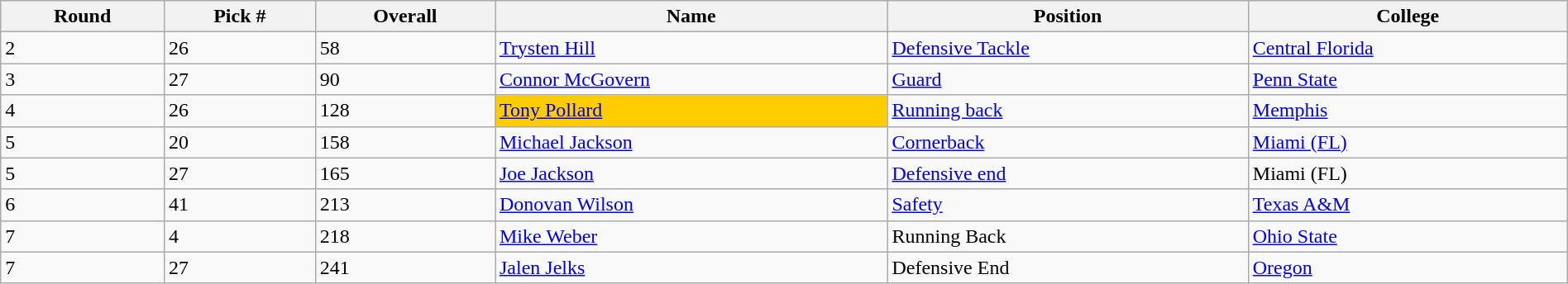<table class="wikitable sortable sortable" style="width: 100%">
<tr>
<th>Round</th>
<th>Pick #</th>
<th>Overall</th>
<th>Name</th>
<th>Position</th>
<th>College</th>
</tr>
<tr>
<td>2</td>
<td>26</td>
<td>58</td>
<td><a href='#'>Trysten Hill</a></td>
<td><a href='#'>Defensive Tackle</a></td>
<td><a href='#'>Central Florida</a></td>
</tr>
<tr>
<td>3</td>
<td>27</td>
<td>90</td>
<td><a href='#'>Connor McGovern</a></td>
<td><a href='#'>Guard</a></td>
<td><a href='#'>Penn State</a></td>
</tr>
<tr>
<td>4</td>
<td>26</td>
<td>128</td>
<td bgcolor=#FFCC00><a href='#'>Tony Pollard</a></td>
<td><a href='#'>Running back</a></td>
<td><a href='#'>Memphis</a></td>
</tr>
<tr>
<td>5</td>
<td>20</td>
<td>158</td>
<td><a href='#'>Michael Jackson</a></td>
<td><a href='#'>Cornerback</a></td>
<td><a href='#'>Miami (FL)</a></td>
</tr>
<tr>
<td>5</td>
<td>27</td>
<td>165</td>
<td><a href='#'>Joe Jackson</a></td>
<td><a href='#'>Defensive end</a></td>
<td>Miami (FL)</td>
</tr>
<tr>
<td>6</td>
<td>41</td>
<td>213</td>
<td><a href='#'>Donovan Wilson</a></td>
<td><a href='#'>Safety</a></td>
<td><a href='#'>Texas A&M</a></td>
</tr>
<tr>
<td>7</td>
<td>4</td>
<td>218</td>
<td><a href='#'>Mike Weber</a></td>
<td>Running Back</td>
<td><a href='#'>Ohio State</a></td>
</tr>
<tr>
<td>7</td>
<td>27</td>
<td>241</td>
<td><a href='#'>Jalen Jelks</a></td>
<td>Defensive End</td>
<td><a href='#'>Oregon</a></td>
</tr>
</table>
